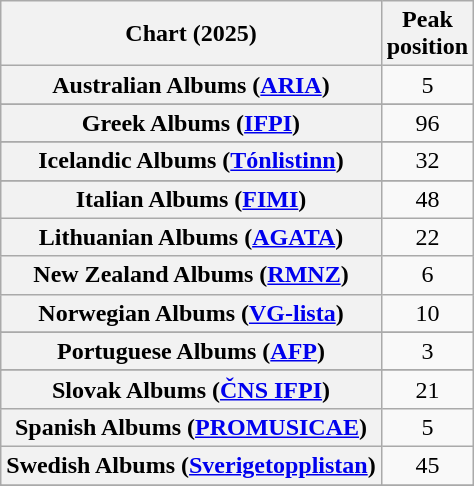<table class="wikitable sortable plainrowheaders" style="text-align:center">
<tr>
<th scope="col">Chart (2025)</th>
<th scope="col">Peak<br>position</th>
</tr>
<tr>
<th scope="row">Australian Albums (<a href='#'>ARIA</a>)</th>
<td>5</td>
</tr>
<tr>
</tr>
<tr>
</tr>
<tr>
</tr>
<tr>
</tr>
<tr>
</tr>
<tr>
</tr>
<tr>
</tr>
<tr>
</tr>
<tr>
</tr>
<tr>
</tr>
<tr>
<th scope="row">Greek Albums (<a href='#'>IFPI</a>)</th>
<td>96</td>
</tr>
<tr>
</tr>
<tr>
<th scope="row">Icelandic Albums (<a href='#'>Tónlistinn</a>)</th>
<td>32</td>
</tr>
<tr>
</tr>
<tr>
<th scope="row">Italian Albums (<a href='#'>FIMI</a>)</th>
<td>48</td>
</tr>
<tr>
<th scope="row">Lithuanian Albums (<a href='#'>AGATA</a>)</th>
<td>22</td>
</tr>
<tr>
<th scope="row">New Zealand Albums (<a href='#'>RMNZ</a>)</th>
<td>6</td>
</tr>
<tr>
<th scope="row">Norwegian Albums (<a href='#'>VG-lista</a>)</th>
<td>10</td>
</tr>
<tr>
</tr>
<tr>
<th scope="row">Portuguese Albums (<a href='#'>AFP</a>)</th>
<td>3</td>
</tr>
<tr>
</tr>
<tr>
<th scope="row">Slovak Albums (<a href='#'>ČNS IFPI</a>)</th>
<td>21</td>
</tr>
<tr>
<th scope="row">Spanish Albums (<a href='#'>PROMUSICAE</a>)</th>
<td>5</td>
</tr>
<tr>
<th scope="row">Swedish Albums (<a href='#'>Sverigetopplistan</a>)</th>
<td>45</td>
</tr>
<tr>
</tr>
<tr>
</tr>
<tr>
</tr>
</table>
